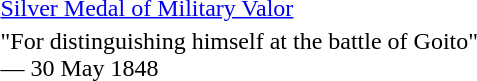<table>
<tr>
<td rowspan=2 style="width:60px; vertical-align:top;"></td>
<td><a href='#'>Silver Medal of Military Valor</a></td>
</tr>
<tr>
<td>"For distinguishing himself at the battle of Goito"<br>— 30 May 1848</td>
</tr>
</table>
